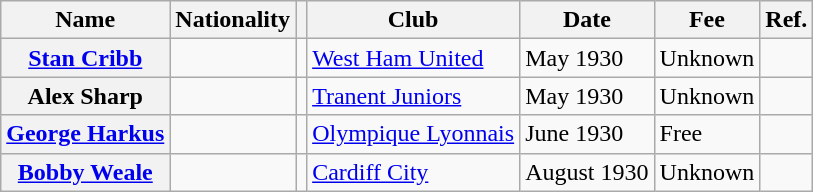<table class="wikitable plainrowheaders">
<tr>
<th scope="col">Name</th>
<th scope="col">Nationality</th>
<th scope="col"></th>
<th scope="col">Club</th>
<th scope="col">Date</th>
<th scope="col">Fee</th>
<th scope="col">Ref.</th>
</tr>
<tr>
<th scope="row"><a href='#'>Stan Cribb</a></th>
<td></td>
<td align="center"></td>
<td> <a href='#'>West Ham United</a></td>
<td>May 1930</td>
<td>Unknown</td>
<td align="center"></td>
</tr>
<tr>
<th scope="row">Alex Sharp</th>
<td></td>
<td align="center"></td>
<td> <a href='#'>Tranent Juniors</a></td>
<td>May 1930</td>
<td>Unknown</td>
<td align="center"></td>
</tr>
<tr>
<th scope="row"><a href='#'>George Harkus</a></th>
<td></td>
<td align="center"></td>
<td> <a href='#'>Olympique Lyonnais</a></td>
<td>June 1930</td>
<td>Free</td>
<td align="center"></td>
</tr>
<tr>
<th scope="row"><a href='#'>Bobby Weale</a></th>
<td></td>
<td align="center"></td>
<td> <a href='#'>Cardiff City</a></td>
<td>August 1930</td>
<td>Unknown</td>
<td align="center"></td>
</tr>
</table>
